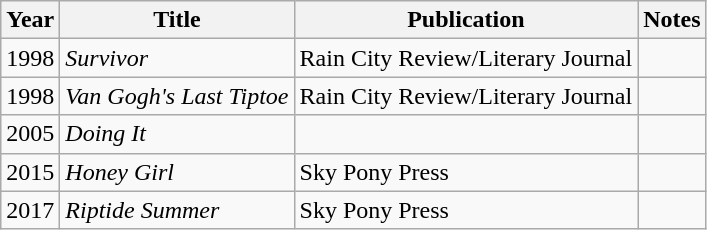<table class="wikitable sortable">
<tr>
<th>Year</th>
<th>Title</th>
<th>Publication</th>
<th class="unsortable">Notes</th>
</tr>
<tr>
<td>1998</td>
<td><em>Survivor</em></td>
<td>Rain City Review/Literary Journal</td>
<td></td>
</tr>
<tr>
<td>1998</td>
<td><em>Van Gogh's Last Tiptoe</em></td>
<td>Rain City Review/Literary Journal</td>
<td></td>
</tr>
<tr>
<td>2005</td>
<td><em>Doing It</em></td>
<td></td>
<td></td>
</tr>
<tr>
<td>2015</td>
<td><em>Honey Girl</em></td>
<td>Sky Pony Press</td>
<td></td>
</tr>
<tr>
<td>2017</td>
<td><em>Riptide Summer</em></td>
<td>Sky Pony Press</td>
<td></td>
</tr>
</table>
